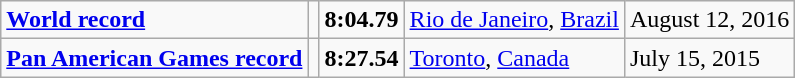<table class="wikitable">
<tr>
<td><strong><a href='#'>World record</a></strong></td>
<td></td>
<td><strong>8:04.79</strong></td>
<td><a href='#'>Rio de Janeiro</a>, <a href='#'>Brazil</a></td>
<td>August 12, 2016</td>
</tr>
<tr>
<td><strong><a href='#'>Pan American Games record</a></strong></td>
<td></td>
<td><strong>8:27.54</strong></td>
<td><a href='#'>Toronto</a>, <a href='#'>Canada</a></td>
<td>July 15, 2015</td>
</tr>
</table>
